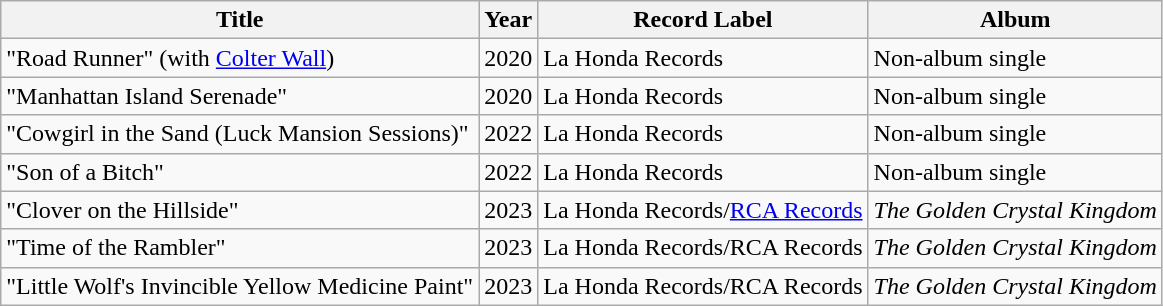<table class="wikitable">
<tr>
<th>Title</th>
<th>Year</th>
<th>Record Label</th>
<th>Album</th>
</tr>
<tr>
<td>"Road Runner" (with <a href='#'>Colter Wall</a>)</td>
<td>2020</td>
<td>La Honda Records</td>
<td>Non-album single</td>
</tr>
<tr>
<td>"Manhattan Island Serenade"</td>
<td>2020</td>
<td>La Honda Records</td>
<td>Non-album single</td>
</tr>
<tr>
<td>"Cowgirl in the Sand (Luck Mansion Sessions)"</td>
<td>2022</td>
<td>La Honda Records</td>
<td>Non-album single</td>
</tr>
<tr>
<td>"Son of a Bitch"</td>
<td>2022</td>
<td>La Honda Records</td>
<td>Non-album single</td>
</tr>
<tr>
<td>"Clover on the Hillside"</td>
<td>2023</td>
<td>La Honda Records/<a href='#'>RCA Records</a></td>
<td><em>The Golden Crystal Kingdom</em></td>
</tr>
<tr>
<td>"Time of the Rambler"</td>
<td>2023</td>
<td>La Honda Records/RCA Records</td>
<td><em>The Golden Crystal Kingdom</em></td>
</tr>
<tr>
<td>"Little Wolf's Invincible Yellow Medicine Paint"</td>
<td>2023</td>
<td>La Honda Records/RCA Records</td>
<td><em>The Golden Crystal Kingdom</em></td>
</tr>
</table>
